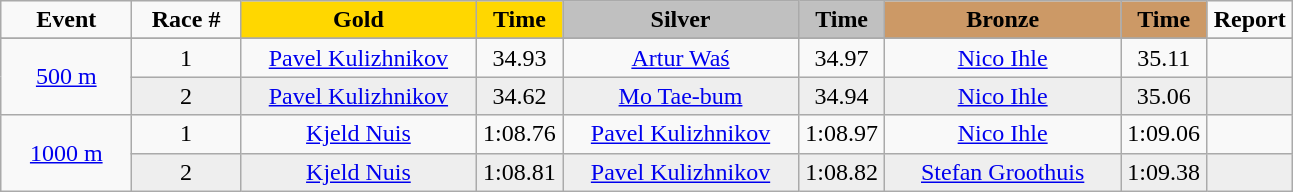<table class="wikitable">
<tr>
<td width="80" align="center"><strong>Event</strong></td>
<td width="65" align="center"><strong>Race #</strong></td>
<td width="150" bgcolor="gold" align="center"><strong>Gold</strong></td>
<td width="50" bgcolor="gold" align="center"><strong>Time</strong></td>
<td width="150" bgcolor="silver" align="center"><strong>Silver</strong></td>
<td width="50" bgcolor="silver" align="center"><strong>Time</strong></td>
<td width="150" bgcolor="#CC9966" align="center"><strong>Bronze</strong></td>
<td width="50" bgcolor="#CC9966" align="center"><strong>Time</strong></td>
<td width="50" align="center"><strong>Report</strong></td>
</tr>
<tr bgcolor="#cccccc">
</tr>
<tr>
<td rowspan=2 align="center"><a href='#'>500 m</a></td>
<td align="center">1</td>
<td align="center"><a href='#'>Pavel Kulizhnikov</a><br><small></small></td>
<td align="center">34.93</td>
<td align="center"><a href='#'>Artur Waś</a><br><small></small></td>
<td align="center">34.97</td>
<td align="center"><a href='#'>Nico Ihle</a><br><small></small></td>
<td align="center">35.11</td>
<td align="center"></td>
</tr>
<tr bgcolor="#eeeeee">
<td align="center">2</td>
<td align="center"><a href='#'>Pavel Kulizhnikov</a><br><small></small></td>
<td align="center">34.62</td>
<td align="center"><a href='#'>Mo Tae-bum</a><br><small></small></td>
<td align="center">34.94</td>
<td align="center"><a href='#'>Nico Ihle</a><br><small></small></td>
<td align="center">35.06</td>
<td align="center"></td>
</tr>
<tr>
<td rowspan=2 align="center"><a href='#'>1000 m</a></td>
<td align="center">1</td>
<td align="center"><a href='#'>Kjeld Nuis</a><br><small></small></td>
<td align="center">1:08.76</td>
<td align="center"><a href='#'>Pavel Kulizhnikov</a><br><small></small></td>
<td align="center">1:08.97</td>
<td align="center"><a href='#'>Nico Ihle</a><br><small></small></td>
<td align="center">1:09.06</td>
<td align="center"></td>
</tr>
<tr bgcolor="#eeeeee">
<td align="center">2</td>
<td align="center"><a href='#'>Kjeld Nuis</a><br><small></small></td>
<td align="center">1:08.81</td>
<td align="center"><a href='#'>Pavel Kulizhnikov</a><br><small></small></td>
<td align="center">1:08.82</td>
<td align="center"><a href='#'>Stefan Groothuis</a><br><small></small></td>
<td align="center">1:09.38</td>
<td align="center"></td>
</tr>
</table>
